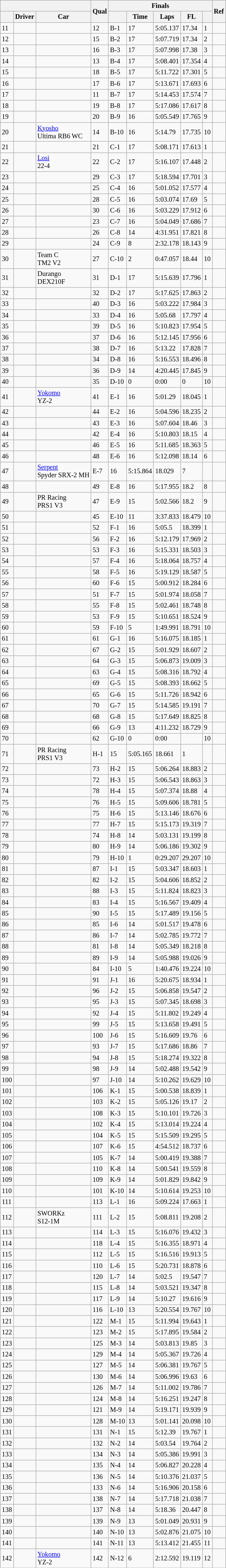<table class="wikitable" style="font-size:85%;">
<tr>
<th colspan="3"></th>
<th rowspan="2" style="text-align:center;">Qual</th>
<th colspan="5" style="text-align:center;">Finals</th>
<th rowspan="2" style="text-align:center;">Ref</th>
</tr>
<tr>
<th style="text-align:center;"></th>
<th style="text-align:center;">Driver</th>
<th style="text-align:center;">Car</th>
<th style="text-align:center;"></th>
<th style="text-align:center;">Time</th>
<th style="text-align:center;">Laps</th>
<th style="text-align:center;">FL</th>
<th style="text-align:center;"></th>
</tr>
<tr>
<td>11</td>
<td></td>
<td></td>
<td>12</td>
<td>B-1</td>
<td>17</td>
<td>5:05.137</td>
<td>17.34</td>
<td>1</td>
<td></td>
</tr>
<tr>
<td>12</td>
<td></td>
<td></td>
<td>15</td>
<td>B-2</td>
<td>17</td>
<td>5:07.719</td>
<td>17.34</td>
<td>2</td>
<td></td>
</tr>
<tr>
<td>13</td>
<td></td>
<td></td>
<td>16</td>
<td>B-3</td>
<td>17</td>
<td>5:07.998</td>
<td>17.38</td>
<td>3</td>
<td></td>
</tr>
<tr>
<td>14</td>
<td></td>
<td></td>
<td>13</td>
<td>B-4</td>
<td>17</td>
<td>5:08.401</td>
<td>17.354</td>
<td>4</td>
<td></td>
</tr>
<tr>
<td>15</td>
<td></td>
<td></td>
<td>18</td>
<td>B-5</td>
<td>17</td>
<td>5:11.722</td>
<td>17.301</td>
<td>5</td>
<td></td>
</tr>
<tr>
<td>16</td>
<td></td>
<td></td>
<td>17</td>
<td>B-6</td>
<td>17</td>
<td>5:13.671</td>
<td>17.693</td>
<td>6</td>
<td></td>
</tr>
<tr>
<td>17</td>
<td></td>
<td></td>
<td>11</td>
<td>B-7</td>
<td>17</td>
<td>5:14.453</td>
<td>17.574</td>
<td>7</td>
<td></td>
</tr>
<tr>
<td>18</td>
<td></td>
<td></td>
<td>19</td>
<td>B-8</td>
<td>17</td>
<td>5:17.086</td>
<td>17.617</td>
<td>8</td>
<td></td>
</tr>
<tr>
<td>19</td>
<td></td>
<td></td>
<td>20</td>
<td>B-9</td>
<td>16</td>
<td>5:05.549</td>
<td>17.765</td>
<td>9</td>
<td></td>
</tr>
<tr>
<td>20</td>
<td></td>
<td><a href='#'>Kyosho</a> <br> Ultima RB6 WC</td>
<td>14</td>
<td>B-10</td>
<td>16</td>
<td>5:14.79</td>
<td>17.735</td>
<td>10</td>
<td></td>
</tr>
<tr>
<td>21</td>
<td></td>
<td></td>
<td>21</td>
<td>C-1</td>
<td>17</td>
<td>5:08.171</td>
<td>17.613</td>
<td>1</td>
<td></td>
</tr>
<tr>
<td>22</td>
<td></td>
<td><a href='#'>Losi</a><br> 22-4</td>
<td>22</td>
<td>C-2</td>
<td>17</td>
<td>5:16.107</td>
<td>17.448</td>
<td>2</td>
<td></td>
</tr>
<tr>
<td>23</td>
<td></td>
<td></td>
<td>29</td>
<td>C-3</td>
<td>17</td>
<td>5:18.594</td>
<td>17.701</td>
<td>3</td>
<td></td>
</tr>
<tr>
<td>24</td>
<td></td>
<td></td>
<td>25</td>
<td>C-4</td>
<td>16</td>
<td>5:01.052</td>
<td>17.577</td>
<td>4</td>
<td></td>
</tr>
<tr>
<td>25</td>
<td></td>
<td></td>
<td>28</td>
<td>C-5</td>
<td>16</td>
<td>5:03.074</td>
<td>17.69</td>
<td>5</td>
<td></td>
</tr>
<tr>
<td>26</td>
<td></td>
<td></td>
<td>30</td>
<td>C-6</td>
<td>16</td>
<td>5:03.229</td>
<td>17.912</td>
<td>6</td>
<td></td>
</tr>
<tr>
<td>27</td>
<td></td>
<td></td>
<td>23</td>
<td>C-7</td>
<td>16</td>
<td>5:04.049</td>
<td>17.686</td>
<td>7</td>
<td></td>
</tr>
<tr>
<td>28</td>
<td></td>
<td></td>
<td>26</td>
<td>C-8</td>
<td>14</td>
<td>4:31.951</td>
<td>17.821</td>
<td>8</td>
<td></td>
</tr>
<tr>
<td>29</td>
<td></td>
<td></td>
<td>24</td>
<td>C-9</td>
<td>8</td>
<td>2:32.178</td>
<td>18.143</td>
<td>9</td>
<td></td>
</tr>
<tr>
<td>30</td>
<td></td>
<td>Team C <br> TM2 V2</td>
<td>27</td>
<td>C-10</td>
<td>2</td>
<td>0:47.057</td>
<td>18.44</td>
<td>10</td>
<td></td>
</tr>
<tr>
<td>31</td>
<td></td>
<td>Durango<br>DEX210F</td>
<td>31</td>
<td>D-1</td>
<td>17</td>
<td>5:15.639</td>
<td>17.796</td>
<td>1</td>
<td></td>
</tr>
<tr>
<td>32</td>
<td></td>
<td></td>
<td>32</td>
<td>D-2</td>
<td>17</td>
<td>5:17.625</td>
<td>17.863</td>
<td>2</td>
<td></td>
</tr>
<tr>
<td>33</td>
<td></td>
<td></td>
<td>40</td>
<td>D-3</td>
<td>16</td>
<td>5:03.222</td>
<td>17.984</td>
<td>3</td>
<td></td>
</tr>
<tr>
<td>34</td>
<td></td>
<td></td>
<td>33</td>
<td>D-4</td>
<td>16</td>
<td>5:05.68</td>
<td>17.797</td>
<td>4</td>
<td></td>
</tr>
<tr>
<td>35</td>
<td></td>
<td></td>
<td>39</td>
<td>D-5</td>
<td>16</td>
<td>5:10.823</td>
<td>17.954</td>
<td>5</td>
<td></td>
</tr>
<tr>
<td>36</td>
<td></td>
<td></td>
<td>37</td>
<td>D-6</td>
<td>16</td>
<td>5:12.145</td>
<td>17.956</td>
<td>6</td>
<td></td>
</tr>
<tr>
<td>37</td>
<td></td>
<td></td>
<td>38</td>
<td>D-7</td>
<td>16</td>
<td>5:13.22</td>
<td>17.828</td>
<td>7</td>
<td></td>
</tr>
<tr>
<td>38</td>
<td></td>
<td></td>
<td>34</td>
<td>D-8</td>
<td>16</td>
<td>5:16.553</td>
<td>18.496</td>
<td>8</td>
<td></td>
</tr>
<tr>
<td>39</td>
<td></td>
<td></td>
<td>36</td>
<td>D-9</td>
<td>14</td>
<td>4:20.445</td>
<td>17.845</td>
<td>9</td>
<td></td>
</tr>
<tr>
<td>40</td>
<td></td>
<td></td>
<td>35</td>
<td>D-10</td>
<td>0</td>
<td>0:00</td>
<td>0</td>
<td>10</td>
<td></td>
</tr>
<tr>
<td>41</td>
<td></td>
<td><a href='#'>Yokomo</a><br> YZ-2</td>
<td>41</td>
<td>E-1</td>
<td>16</td>
<td>5:01.29</td>
<td>18.045</td>
<td>1</td>
<td></td>
</tr>
<tr>
<td>42</td>
<td></td>
<td></td>
<td>44</td>
<td>E-2</td>
<td>16</td>
<td>5:04.596</td>
<td>18.235</td>
<td>2</td>
<td></td>
</tr>
<tr>
<td>43</td>
<td></td>
<td></td>
<td>43</td>
<td>E-3</td>
<td>16</td>
<td>5:07.604</td>
<td>18.46</td>
<td>3</td>
<td></td>
</tr>
<tr>
<td>44</td>
<td></td>
<td></td>
<td>42</td>
<td>E-4</td>
<td>16</td>
<td>5:10.803</td>
<td>18.15</td>
<td>4</td>
<td></td>
</tr>
<tr>
<td>45</td>
<td></td>
<td></td>
<td>46</td>
<td>E-5</td>
<td>16</td>
<td>5:11.685</td>
<td>18.363</td>
<td>5</td>
<td></td>
</tr>
<tr>
<td>46</td>
<td></td>
<td></td>
<td>48</td>
<td>E-6</td>
<td>16</td>
<td>5:12.098</td>
<td>18.14</td>
<td>6</td>
<td></td>
</tr>
<tr>
<td>47</td>
<td></td>
<td><a href='#'>Serpent</a><br> Spyder SRX-2 MH</td>
<td 50>E-7</td>
<td>16</td>
<td>5:15.864</td>
<td>18.029</td>
<td>7</td>
<td></td>
</tr>
<tr>
<td>48</td>
<td></td>
<td></td>
<td>49</td>
<td>E-8</td>
<td>16</td>
<td>5:17.955</td>
<td>18.2</td>
<td>8</td>
<td></td>
</tr>
<tr>
<td>49</td>
<td></td>
<td>PR Racing<br> PRS1 V3</td>
<td>47</td>
<td>E-9</td>
<td>15</td>
<td>5:02.566</td>
<td>18.2</td>
<td>9</td>
<td></td>
</tr>
<tr>
<td>50</td>
<td></td>
<td></td>
<td>45</td>
<td>E-10</td>
<td>11</td>
<td>3:37.833</td>
<td>18.479</td>
<td>10</td>
<td></td>
</tr>
<tr>
<td>51</td>
<td></td>
<td></td>
<td>52</td>
<td>F-1</td>
<td>16</td>
<td>5:05.5</td>
<td>18.399</td>
<td>1</td>
<td></td>
</tr>
<tr>
<td>52</td>
<td></td>
<td></td>
<td>56</td>
<td>F-2</td>
<td>16</td>
<td>5:12.179</td>
<td>17.969</td>
<td>2</td>
<td></td>
</tr>
<tr>
<td>53</td>
<td></td>
<td></td>
<td>53</td>
<td>F-3</td>
<td>16</td>
<td>5:15.331</td>
<td>18.503</td>
<td>3</td>
<td></td>
</tr>
<tr>
<td>54</td>
<td></td>
<td></td>
<td>57</td>
<td>F-4</td>
<td>16</td>
<td>5:18.064</td>
<td>18.757</td>
<td>4</td>
<td></td>
</tr>
<tr>
<td>55</td>
<td></td>
<td></td>
<td>58</td>
<td>F-5</td>
<td>16</td>
<td>5:19.129</td>
<td>18.587</td>
<td>5</td>
<td></td>
</tr>
<tr>
<td>56</td>
<td></td>
<td></td>
<td>60</td>
<td>F-6</td>
<td>15</td>
<td>5:00.912</td>
<td>18.284</td>
<td>6</td>
<td></td>
</tr>
<tr>
<td>57</td>
<td></td>
<td></td>
<td>51</td>
<td>F-7</td>
<td>15</td>
<td>5:01.974</td>
<td>18.058</td>
<td>7</td>
<td></td>
</tr>
<tr>
<td>58</td>
<td></td>
<td></td>
<td>55</td>
<td>F-8</td>
<td>15</td>
<td>5:02.461</td>
<td>18.748</td>
<td>8</td>
<td></td>
</tr>
<tr>
<td>59</td>
<td></td>
<td></td>
<td>53</td>
<td>F-9</td>
<td>15</td>
<td>5:10.651</td>
<td>18.524</td>
<td>9</td>
<td></td>
</tr>
<tr>
<td>60</td>
<td></td>
<td></td>
<td>59</td>
<td>F-10</td>
<td>5</td>
<td>1:49.991</td>
<td>18.791</td>
<td>10</td>
<td></td>
</tr>
<tr>
<td>61</td>
<td></td>
<td></td>
<td>61</td>
<td>G-1</td>
<td>16</td>
<td>5:16.075</td>
<td>18.185</td>
<td>1</td>
<td></td>
</tr>
<tr>
<td>62</td>
<td></td>
<td></td>
<td>67</td>
<td>G-2</td>
<td>15</td>
<td>5:01.929</td>
<td>18.607</td>
<td>2</td>
<td></td>
</tr>
<tr>
<td>63</td>
<td></td>
<td></td>
<td>64</td>
<td>G-3</td>
<td>15</td>
<td>5:06.873</td>
<td>19.009</td>
<td>3</td>
<td></td>
</tr>
<tr>
<td>64</td>
<td></td>
<td></td>
<td>63</td>
<td>G-4</td>
<td>15</td>
<td>5:08.316</td>
<td>18.792</td>
<td>4</td>
<td></td>
</tr>
<tr>
<td>65</td>
<td></td>
<td></td>
<td>69</td>
<td>G-5</td>
<td>15</td>
<td>5:08.393</td>
<td>18.662</td>
<td>5</td>
<td></td>
</tr>
<tr>
<td>66</td>
<td></td>
<td></td>
<td>65</td>
<td>G-6</td>
<td>15</td>
<td>5:11.726</td>
<td>18.942</td>
<td>6</td>
<td></td>
</tr>
<tr>
<td>67</td>
<td></td>
<td></td>
<td>70</td>
<td>G-7</td>
<td>15</td>
<td>5:14.585</td>
<td>19.191</td>
<td>7</td>
<td></td>
</tr>
<tr>
<td>68</td>
<td></td>
<td></td>
<td>68</td>
<td>G-8</td>
<td>15</td>
<td>5:17.649</td>
<td>18.825</td>
<td>8</td>
<td></td>
</tr>
<tr>
<td>69</td>
<td></td>
<td></td>
<td>66</td>
<td>G-9</td>
<td>13</td>
<td>4:11.232</td>
<td>18.729</td>
<td>9</td>
<td></td>
</tr>
<tr>
<td>70</td>
<td></td>
<td></td>
<td>62</td>
<td>G-10</td>
<td>0</td>
<td>0:00</td>
<td></td>
<td>10</td>
<td></td>
</tr>
<tr>
<td>71</td>
<td></td>
<td>PR Racing<br> PRS1 V3</td>
<td 71>H-1</td>
<td>15</td>
<td>5:05.165</td>
<td>18.661</td>
<td>1</td>
<td></td>
</tr>
<tr>
<td>72</td>
<td></td>
<td></td>
<td>73</td>
<td>H-2</td>
<td>15</td>
<td>5:06.264</td>
<td>18.883</td>
<td>2</td>
<td></td>
</tr>
<tr>
<td>73</td>
<td></td>
<td></td>
<td>72</td>
<td>H-3</td>
<td>15</td>
<td>5:06.543</td>
<td>18.863</td>
<td>3</td>
<td></td>
</tr>
<tr>
<td>74</td>
<td></td>
<td></td>
<td>78</td>
<td>H-4</td>
<td>15</td>
<td>5:07.374</td>
<td>18.88</td>
<td>4</td>
<td></td>
</tr>
<tr>
<td>75</td>
<td></td>
<td></td>
<td>76</td>
<td>H-5</td>
<td>15</td>
<td>5:09.606</td>
<td>18.781</td>
<td>5</td>
<td></td>
</tr>
<tr>
<td>76</td>
<td></td>
<td></td>
<td>75</td>
<td>H-6</td>
<td>15</td>
<td>5:13.146</td>
<td>18.676</td>
<td>6</td>
<td></td>
</tr>
<tr>
<td>77</td>
<td></td>
<td></td>
<td>77</td>
<td>H-7</td>
<td>15</td>
<td>5:15.173</td>
<td>19.319</td>
<td>7</td>
<td></td>
</tr>
<tr>
<td>78</td>
<td></td>
<td></td>
<td>74</td>
<td>H-8</td>
<td>14</td>
<td>5:03.131</td>
<td>19.199</td>
<td>8</td>
<td></td>
</tr>
<tr>
<td>79</td>
<td></td>
<td></td>
<td>80</td>
<td>H-9</td>
<td>14</td>
<td>5:06.186</td>
<td>19.302</td>
<td>9</td>
<td></td>
</tr>
<tr>
<td>80</td>
<td></td>
<td></td>
<td>79</td>
<td>H-10</td>
<td>1</td>
<td>0:29.207</td>
<td>29.207</td>
<td>10</td>
<td></td>
</tr>
<tr>
<td>81</td>
<td></td>
<td></td>
<td>87</td>
<td>I-1</td>
<td>15</td>
<td>5:03.347</td>
<td>18.603</td>
<td>1</td>
<td></td>
</tr>
<tr>
<td>82</td>
<td></td>
<td></td>
<td>82</td>
<td>I-2</td>
<td>15</td>
<td>5:04.606</td>
<td>18.852</td>
<td>2</td>
<td></td>
</tr>
<tr>
<td>83</td>
<td></td>
<td></td>
<td>88</td>
<td>I-3</td>
<td>15</td>
<td>5:11.824</td>
<td>18.823</td>
<td>3</td>
<td></td>
</tr>
<tr>
<td>84</td>
<td></td>
<td></td>
<td>83</td>
<td>I-4</td>
<td>15</td>
<td>5:16.567</td>
<td>19.409</td>
<td>4</td>
<td></td>
</tr>
<tr>
<td>85</td>
<td></td>
<td></td>
<td>90</td>
<td>I-5</td>
<td>15</td>
<td>5:17.489</td>
<td>19.156</td>
<td>5</td>
<td></td>
</tr>
<tr>
<td>86</td>
<td></td>
<td></td>
<td>85</td>
<td>I-6</td>
<td>14</td>
<td>5:01.517</td>
<td>19.478</td>
<td>6</td>
<td></td>
</tr>
<tr>
<td>87</td>
<td></td>
<td></td>
<td>86</td>
<td>I-7</td>
<td>14</td>
<td>5:02.785</td>
<td>19.772</td>
<td>7</td>
<td></td>
</tr>
<tr>
<td>88</td>
<td></td>
<td></td>
<td>81</td>
<td>I-8</td>
<td>14</td>
<td>5:05.349</td>
<td>18.218</td>
<td>8</td>
<td></td>
</tr>
<tr>
<td>89</td>
<td></td>
<td></td>
<td>89</td>
<td>I-9</td>
<td>14</td>
<td>5:05.988</td>
<td>19.026</td>
<td>9</td>
<td></td>
</tr>
<tr>
<td>90</td>
<td></td>
<td></td>
<td>84</td>
<td>I-10</td>
<td>5</td>
<td>1:40.476</td>
<td>19.224</td>
<td>10</td>
<td></td>
</tr>
<tr>
<td>91</td>
<td></td>
<td></td>
<td>91</td>
<td>J-1</td>
<td>16</td>
<td>5:20.675</td>
<td>18.934</td>
<td>1</td>
<td></td>
</tr>
<tr>
<td>92</td>
<td></td>
<td></td>
<td>96</td>
<td>J-2</td>
<td>15</td>
<td>5:06.858</td>
<td>19.547</td>
<td>2</td>
<td></td>
</tr>
<tr>
<td>93</td>
<td></td>
<td></td>
<td>95</td>
<td>J-3</td>
<td>15</td>
<td>5:07.345</td>
<td>18.698</td>
<td>3</td>
<td></td>
</tr>
<tr>
<td>94</td>
<td></td>
<td></td>
<td>92</td>
<td>J-4</td>
<td>15</td>
<td>5:11.802</td>
<td>19.249</td>
<td>4</td>
<td></td>
</tr>
<tr>
<td>95</td>
<td></td>
<td></td>
<td>99</td>
<td>J-5</td>
<td>15</td>
<td>5:13.658</td>
<td>19.491</td>
<td>5</td>
<td></td>
</tr>
<tr>
<td>96</td>
<td></td>
<td></td>
<td>100</td>
<td>J-6</td>
<td>15</td>
<td>5:16.609</td>
<td>19.76</td>
<td>6</td>
<td></td>
</tr>
<tr>
<td>97</td>
<td></td>
<td></td>
<td>93</td>
<td>J-7</td>
<td>15</td>
<td>5:17.686</td>
<td>18.86</td>
<td>7</td>
<td></td>
</tr>
<tr>
<td>98</td>
<td></td>
<td></td>
<td>94</td>
<td>J-8</td>
<td>15</td>
<td>5:18.274</td>
<td>19.322</td>
<td>8</td>
<td></td>
</tr>
<tr>
<td>99</td>
<td></td>
<td></td>
<td>98</td>
<td>J-9</td>
<td>14</td>
<td>5:02.488</td>
<td>19.542</td>
<td>9</td>
<td></td>
</tr>
<tr>
<td>100</td>
<td></td>
<td></td>
<td>97</td>
<td>J-10</td>
<td>14</td>
<td>5:10.262</td>
<td>19.629</td>
<td>10</td>
<td></td>
</tr>
<tr>
<td>101</td>
<td></td>
<td></td>
<td>106</td>
<td>K-1</td>
<td>15</td>
<td>5:00.538</td>
<td>18.839</td>
<td>1</td>
<td></td>
</tr>
<tr>
<td>102</td>
<td></td>
<td></td>
<td>103</td>
<td>K-2</td>
<td>15</td>
<td>5:05.126</td>
<td>19.17</td>
<td>2</td>
<td></td>
</tr>
<tr>
<td>103</td>
<td></td>
<td></td>
<td>108</td>
<td>K-3</td>
<td>15</td>
<td>5:10.101</td>
<td>19.726</td>
<td>3</td>
<td></td>
</tr>
<tr>
<td>104</td>
<td></td>
<td></td>
<td>102</td>
<td>K-4</td>
<td>15</td>
<td>5:13.014</td>
<td>19.224</td>
<td>4</td>
<td></td>
</tr>
<tr>
<td>105</td>
<td></td>
<td></td>
<td>104</td>
<td>K-5</td>
<td>15</td>
<td>5:15.509</td>
<td>19.295</td>
<td>5</td>
<td></td>
</tr>
<tr>
<td>106</td>
<td></td>
<td></td>
<td>107</td>
<td>K-6</td>
<td>15</td>
<td>4:54.512</td>
<td>18.737</td>
<td>6</td>
<td></td>
</tr>
<tr>
<td>107</td>
<td></td>
<td></td>
<td>105</td>
<td>K-7</td>
<td>14</td>
<td>5:00.419</td>
<td>19.388</td>
<td>7</td>
<td></td>
</tr>
<tr>
<td>108</td>
<td></td>
<td></td>
<td>110</td>
<td>K-8</td>
<td>14</td>
<td>5:00.541</td>
<td>19.559</td>
<td>8</td>
<td></td>
</tr>
<tr>
<td>109</td>
<td></td>
<td></td>
<td>109</td>
<td>K-9</td>
<td>14</td>
<td>5:01.829</td>
<td>19.842</td>
<td>9</td>
<td></td>
</tr>
<tr>
<td>110</td>
<td></td>
<td></td>
<td>101</td>
<td>K-10</td>
<td>14</td>
<td>5:10.614</td>
<td>19.253</td>
<td>10</td>
<td></td>
</tr>
<tr>
<td>111</td>
<td></td>
<td></td>
<td>113</td>
<td>L-1</td>
<td>16</td>
<td>5:09.224</td>
<td>17.663</td>
<td>1</td>
<td></td>
</tr>
<tr>
<td>112</td>
<td></td>
<td>SWORKz<br> S12-1M</td>
<td>111</td>
<td>L-2</td>
<td>15</td>
<td>5:08.811</td>
<td>19.208</td>
<td>2</td>
<td></td>
</tr>
<tr>
<td>113</td>
<td></td>
<td></td>
<td>114</td>
<td>L-3</td>
<td>15</td>
<td>5:16.076</td>
<td>19.432</td>
<td>3</td>
<td></td>
</tr>
<tr>
<td>114</td>
<td></td>
<td></td>
<td>118</td>
<td>L-4</td>
<td>15</td>
<td>5:16.355</td>
<td>18.971</td>
<td>4</td>
<td></td>
</tr>
<tr>
<td>115</td>
<td></td>
<td></td>
<td>112</td>
<td>L-5</td>
<td>15</td>
<td>5:16.516</td>
<td>19.913</td>
<td>5</td>
<td></td>
</tr>
<tr>
<td>116</td>
<td></td>
<td></td>
<td>110</td>
<td>L-6</td>
<td>15</td>
<td>5:20.731</td>
<td>18.878</td>
<td>6</td>
<td></td>
</tr>
<tr>
<td>117</td>
<td></td>
<td></td>
<td>120</td>
<td>L-7</td>
<td>14</td>
<td>5:02.5</td>
<td>19.547</td>
<td>7</td>
<td></td>
</tr>
<tr>
<td>118</td>
<td></td>
<td></td>
<td>115</td>
<td>L-8</td>
<td>14</td>
<td>5:03.521</td>
<td>19.347</td>
<td>8</td>
<td></td>
</tr>
<tr>
<td>119</td>
<td></td>
<td></td>
<td>117</td>
<td>L-9</td>
<td>14</td>
<td>5:10.27</td>
<td>19.616</td>
<td>9</td>
<td></td>
</tr>
<tr>
<td>120</td>
<td></td>
<td></td>
<td>116</td>
<td>L-10</td>
<td>13</td>
<td>5:20.554</td>
<td>19.767</td>
<td>10</td>
<td></td>
</tr>
<tr>
<td>121</td>
<td></td>
<td></td>
<td>122</td>
<td>M-1</td>
<td>15</td>
<td>5:11.994</td>
<td>19.643</td>
<td>1</td>
<td></td>
</tr>
<tr>
<td>122</td>
<td></td>
<td></td>
<td>123</td>
<td>M-2</td>
<td>15</td>
<td>5:17.895</td>
<td>19.584</td>
<td>2</td>
<td></td>
</tr>
<tr>
<td>123</td>
<td></td>
<td></td>
<td>125</td>
<td>M-3</td>
<td>14</td>
<td>5:03.813</td>
<td>19.85</td>
<td>3</td>
<td></td>
</tr>
<tr>
<td>124</td>
<td></td>
<td></td>
<td>129</td>
<td>M-4</td>
<td>14</td>
<td>5:05.367</td>
<td>19.726</td>
<td>4</td>
<td></td>
</tr>
<tr>
<td>125</td>
<td></td>
<td></td>
<td>127</td>
<td>M-5</td>
<td>14</td>
<td>5:06.381</td>
<td>19.767</td>
<td>5</td>
<td></td>
</tr>
<tr>
<td>126</td>
<td></td>
<td></td>
<td>130</td>
<td>M-6</td>
<td>14</td>
<td>5:06.996</td>
<td>19.63</td>
<td>6</td>
<td></td>
</tr>
<tr>
<td>127</td>
<td></td>
<td></td>
<td>126</td>
<td>M-7</td>
<td>14</td>
<td>5:11.002</td>
<td>19.786</td>
<td>7</td>
<td></td>
</tr>
<tr>
<td>128</td>
<td></td>
<td></td>
<td>124</td>
<td>M-8</td>
<td>14</td>
<td>5:16.251</td>
<td>19.247</td>
<td>8</td>
<td></td>
</tr>
<tr>
<td>129</td>
<td></td>
<td></td>
<td>121</td>
<td>M-9</td>
<td>14</td>
<td>5:19.171</td>
<td>19.939</td>
<td>9</td>
<td></td>
</tr>
<tr>
<td>130</td>
<td></td>
<td></td>
<td>128</td>
<td>M-10</td>
<td>13</td>
<td>5:01.141</td>
<td>20.098</td>
<td>10</td>
<td></td>
</tr>
<tr>
<td>131</td>
<td></td>
<td></td>
<td>131</td>
<td>N-1</td>
<td>15</td>
<td>5:12.39</td>
<td>19.767</td>
<td>1</td>
<td></td>
</tr>
<tr>
<td>132</td>
<td></td>
<td></td>
<td>132</td>
<td>N-2</td>
<td>14</td>
<td>5:03.54</td>
<td>19.764</td>
<td>2</td>
<td></td>
</tr>
<tr>
<td>133</td>
<td></td>
<td></td>
<td>134</td>
<td>N-3</td>
<td>14</td>
<td>5:05.386</td>
<td>19.991</td>
<td>3</td>
<td></td>
</tr>
<tr>
<td>134</td>
<td></td>
<td></td>
<td>135</td>
<td>N-4</td>
<td>14</td>
<td>5:06.827</td>
<td>20.228</td>
<td>4</td>
<td></td>
</tr>
<tr>
<td>135</td>
<td></td>
<td></td>
<td>136</td>
<td>N-5</td>
<td>14</td>
<td>5:10.376</td>
<td>21.037</td>
<td>5</td>
<td></td>
</tr>
<tr>
<td>136</td>
<td></td>
<td></td>
<td>133</td>
<td>N-6</td>
<td>14</td>
<td>5:16.906</td>
<td>20.158</td>
<td>6</td>
<td></td>
</tr>
<tr>
<td>137</td>
<td></td>
<td></td>
<td>138</td>
<td>N-7</td>
<td>14</td>
<td>5:17.718</td>
<td>21.038</td>
<td>7</td>
<td></td>
</tr>
<tr>
<td>138</td>
<td></td>
<td></td>
<td>137</td>
<td>N-8</td>
<td>14</td>
<td>5:18.36</td>
<td>20.447</td>
<td>8</td>
<td></td>
</tr>
<tr>
<td>139</td>
<td></td>
<td></td>
<td>139</td>
<td>N-9</td>
<td>13</td>
<td>5:01.049</td>
<td>20.931</td>
<td>9</td>
<td></td>
</tr>
<tr>
<td>140</td>
<td></td>
<td></td>
<td>140</td>
<td>N-10</td>
<td>13</td>
<td>5:02.876</td>
<td>21.075</td>
<td>10</td>
<td></td>
</tr>
<tr>
<td>141</td>
<td></td>
<td></td>
<td>141</td>
<td>N-11</td>
<td>13</td>
<td>5:13.412</td>
<td>21.455</td>
<td>11</td>
<td></td>
</tr>
<tr>
<td>142</td>
<td></td>
<td><a href='#'>Yokomo</a><br> YZ-2</td>
<td>142</td>
<td>N-12</td>
<td>6</td>
<td>2:12.592</td>
<td>19.119</td>
<td>12</td>
<td></td>
</tr>
<tr>
</tr>
</table>
